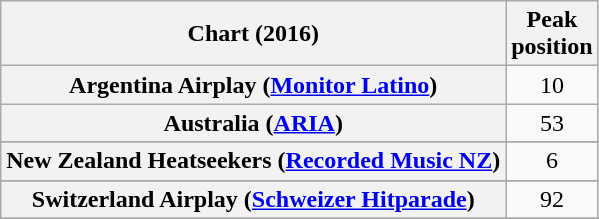<table class="wikitable sortable plainrowheaders" style="text-align:center">
<tr>
<th scope="col">Chart (2016)</th>
<th scope="col">Peak<br>position</th>
</tr>
<tr>
<th scope="row">Argentina Airplay (<a href='#'>Monitor Latino</a>)</th>
<td>10</td>
</tr>
<tr>
<th scope="row">Australia (<a href='#'>ARIA</a>)</th>
<td>53</td>
</tr>
<tr>
</tr>
<tr>
</tr>
<tr>
</tr>
<tr>
</tr>
<tr>
</tr>
<tr>
<th scope="row">New Zealand Heatseekers (<a href='#'>Recorded Music NZ</a>)</th>
<td>6</td>
</tr>
<tr>
</tr>
<tr>
<th scope="row">Switzerland Airplay (<a href='#'>Schweizer Hitparade</a>)</th>
<td>92</td>
</tr>
<tr>
</tr>
<tr>
</tr>
<tr>
</tr>
<tr>
</tr>
<tr>
</tr>
<tr>
</tr>
</table>
